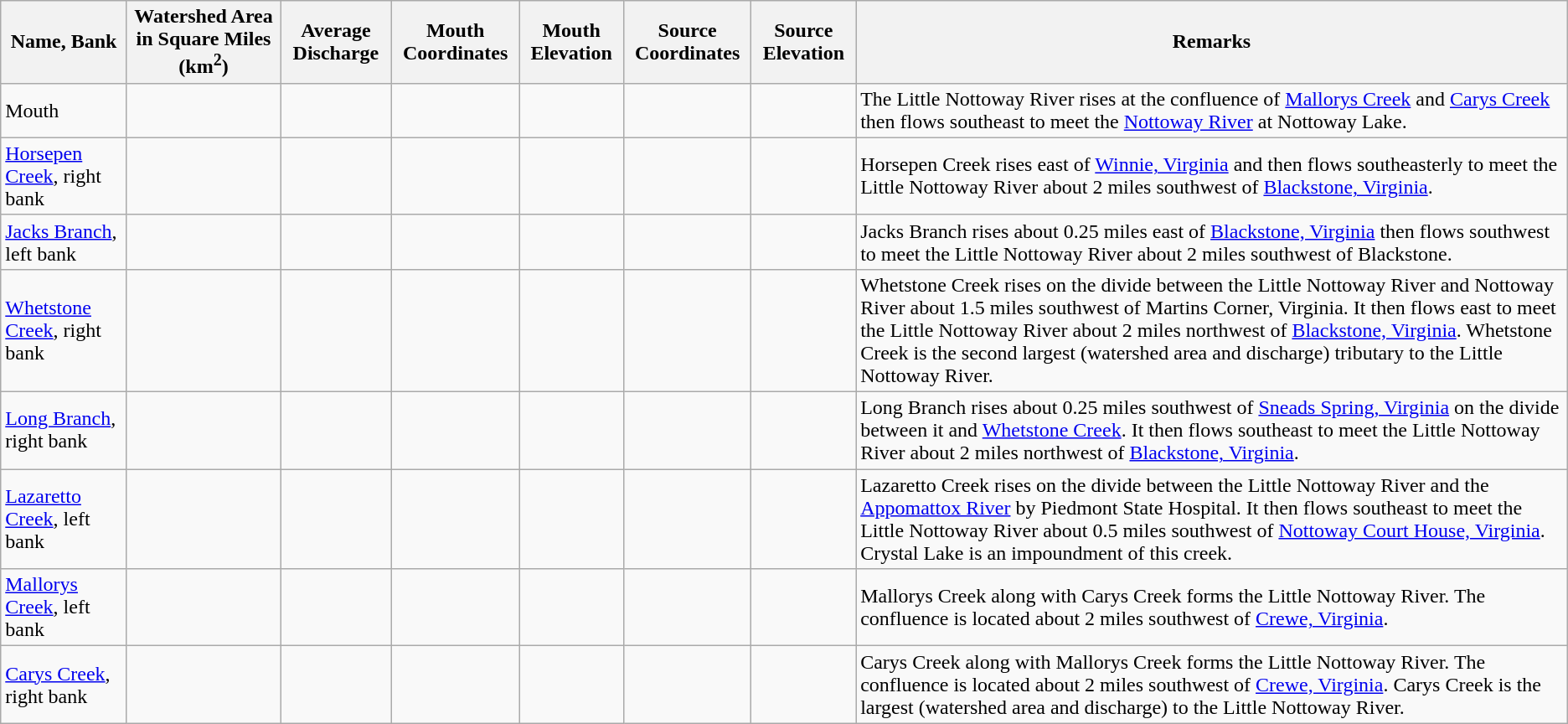<table class="wikitable">
<tr>
<th>Name, Bank</th>
<th>Watershed Area in Square Miles (km<sup>2</sup>)</th>
<th>Average Discharge</th>
<th>Mouth Coordinates</th>
<th>Mouth Elevation</th>
<th>Source Coordinates</th>
<th>Source Elevation</th>
<th>Remarks</th>
</tr>
<tr>
<td>Mouth</td>
<td></td>
<td></td>
<td></td>
<td></td>
<td></td>
<td></td>
<td>The Little Nottoway River rises at the confluence of <a href='#'>Mallorys Creek</a> and <a href='#'>Carys Creek</a> then flows southeast to meet the <a href='#'>Nottoway River</a> at Nottoway Lake.</td>
</tr>
<tr>
<td><a href='#'>Horsepen Creek</a>, right bank</td>
<td></td>
<td></td>
<td></td>
<td></td>
<td></td>
<td></td>
<td>Horsepen Creek rises east of <a href='#'>Winnie, Virginia</a> and then flows southeasterly to meet the Little Nottoway River about 2 miles southwest of <a href='#'>Blackstone, Virginia</a>.</td>
</tr>
<tr>
<td><a href='#'>Jacks Branch</a>, left bank</td>
<td></td>
<td></td>
<td></td>
<td></td>
<td></td>
<td></td>
<td>Jacks Branch rises about 0.25 miles east of <a href='#'>Blackstone, Virginia</a> then flows southwest to meet the Little Nottoway River about 2 miles southwest of Blackstone.</td>
</tr>
<tr>
<td><a href='#'>Whetstone Creek</a>, right bank</td>
<td></td>
<td></td>
<td></td>
<td></td>
<td></td>
<td></td>
<td>Whetstone Creek rises on the divide between the Little Nottoway River and Nottoway River about 1.5 miles southwest of Martins Corner, Virginia.  It then flows east to meet the Little Nottoway River about 2 miles northwest of <a href='#'>Blackstone, Virginia</a>.  Whetstone Creek is the second largest (watershed area and discharge) tributary to the Little Nottoway River.</td>
</tr>
<tr>
<td><a href='#'>Long Branch</a>, right bank</td>
<td></td>
<td></td>
<td></td>
<td></td>
<td></td>
<td></td>
<td>Long Branch rises about 0.25 miles southwest of <a href='#'>Sneads Spring, Virginia</a> on the divide between it and <a href='#'>Whetstone Creek</a>.  It then flows southeast to meet the Little Nottoway River about 2 miles northwest of <a href='#'>Blackstone, Virginia</a>.</td>
</tr>
<tr>
<td><a href='#'>Lazaretto Creek</a>, left bank</td>
<td></td>
<td></td>
<td></td>
<td></td>
<td></td>
<td></td>
<td>Lazaretto Creek rises on the divide between the Little Nottoway River and the <a href='#'>Appomattox River</a> by Piedmont State Hospital.  It then flows southeast to meet the Little Nottoway River about 0.5 miles southwest of <a href='#'>Nottoway Court House, Virginia</a>.  Crystal Lake is an impoundment of this creek.</td>
</tr>
<tr>
<td><a href='#'>Mallorys Creek</a>, left bank</td>
<td></td>
<td></td>
<td></td>
<td></td>
<td></td>
<td></td>
<td>Mallorys Creek along with Carys Creek forms the Little Nottoway River.  The confluence is located about 2 miles southwest of <a href='#'>Crewe, Virginia</a>.</td>
</tr>
<tr>
<td><a href='#'>Carys Creek</a>, right bank</td>
<td></td>
<td></td>
<td></td>
<td></td>
<td></td>
<td></td>
<td>Carys Creek along with Mallorys Creek forms the Little Nottoway River.  The confluence is located about 2 miles southwest of <a href='#'>Crewe, Virginia</a>.  Carys Creek is the largest (watershed area and discharge) to the Little Nottoway River.</td>
</tr>
</table>
